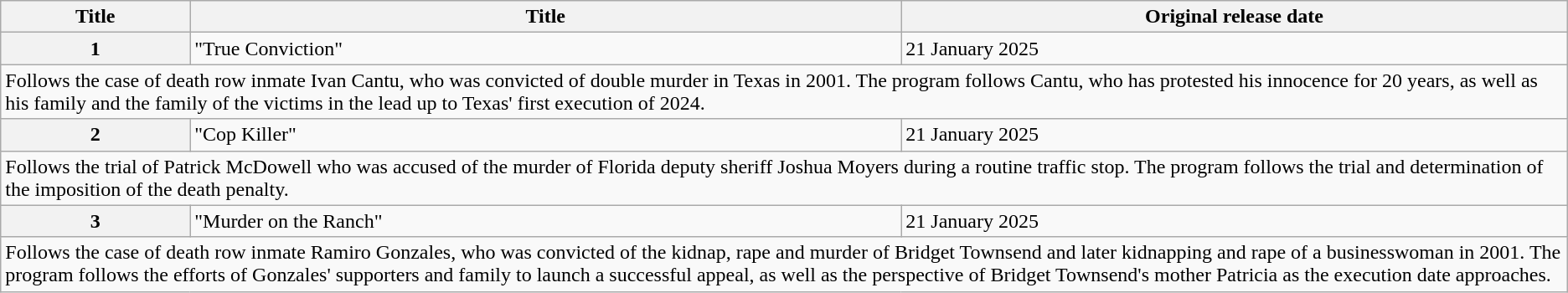<table class="wikitable">
<tr>
<th>Title</th>
<th>Title</th>
<th>Original release date</th>
</tr>
<tr>
<th rowspan="1">1</th>
<td rowspan="1">"True Conviction"</td>
<td>21 January 2025</td>
</tr>
<tr>
<td colspan="3">Follows the case of death row inmate Ivan Cantu, who was convicted of double murder in Texas in 2001. The program follows Cantu, who has protested his innocence for 20 years, as well as his family and the family of the victims in the lead up to Texas' first execution of 2024.</td>
</tr>
<tr>
<th rowspan="1">2</th>
<td rowspan="1">"Cop Killer"</td>
<td>21 January 2025</td>
</tr>
<tr>
<td colspan="3">Follows the trial of Patrick McDowell who was accused of the murder of Florida deputy sheriff Joshua Moyers during a routine traffic stop. The program follows the trial and determination of the imposition of the death penalty.</td>
</tr>
<tr>
<th rowspan="1">3</th>
<td rowspan="1">"Murder on the Ranch"</td>
<td>21 January 2025</td>
</tr>
<tr>
<td colspan="3">Follows the case of death row inmate Ramiro Gonzales, who was convicted of the kidnap, rape and murder of Bridget Townsend and later kidnapping and rape of a businesswoman in 2001. The program follows the efforts of Gonzales' supporters and family to launch a successful appeal, as well as the perspective of Bridget Townsend's mother Patricia as the execution date approaches.</td>
</tr>
</table>
